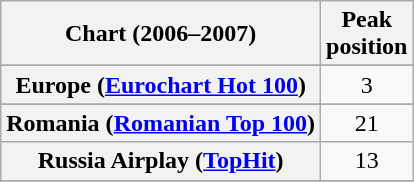<table class="wikitable plainrowheaders sortable" style="text-align:center">
<tr>
<th>Chart (2006–2007)</th>
<th>Peak<br>position</th>
</tr>
<tr>
</tr>
<tr>
</tr>
<tr>
</tr>
<tr>
</tr>
<tr>
</tr>
<tr>
</tr>
<tr>
</tr>
<tr>
</tr>
<tr>
</tr>
<tr>
</tr>
<tr>
</tr>
<tr>
<th scope="row">Europe (<a href='#'>Eurochart Hot 100</a>)</th>
<td align="center">3</td>
</tr>
<tr>
</tr>
<tr>
</tr>
<tr>
</tr>
<tr>
</tr>
<tr>
</tr>
<tr>
</tr>
<tr>
</tr>
<tr>
</tr>
<tr>
</tr>
<tr>
</tr>
<tr>
<th scope="row">Romania (<a href='#'>Romanian Top 100</a>)</th>
<td>21</td>
</tr>
<tr>
<th scope="row">Russia Airplay (<a href='#'>TopHit</a>)</th>
<td>13</td>
</tr>
<tr>
</tr>
<tr>
</tr>
<tr>
</tr>
<tr>
</tr>
<tr>
</tr>
<tr>
</tr>
<tr>
</tr>
<tr>
</tr>
<tr>
</tr>
<tr>
</tr>
<tr>
</tr>
<tr>
</tr>
<tr>
</tr>
</table>
